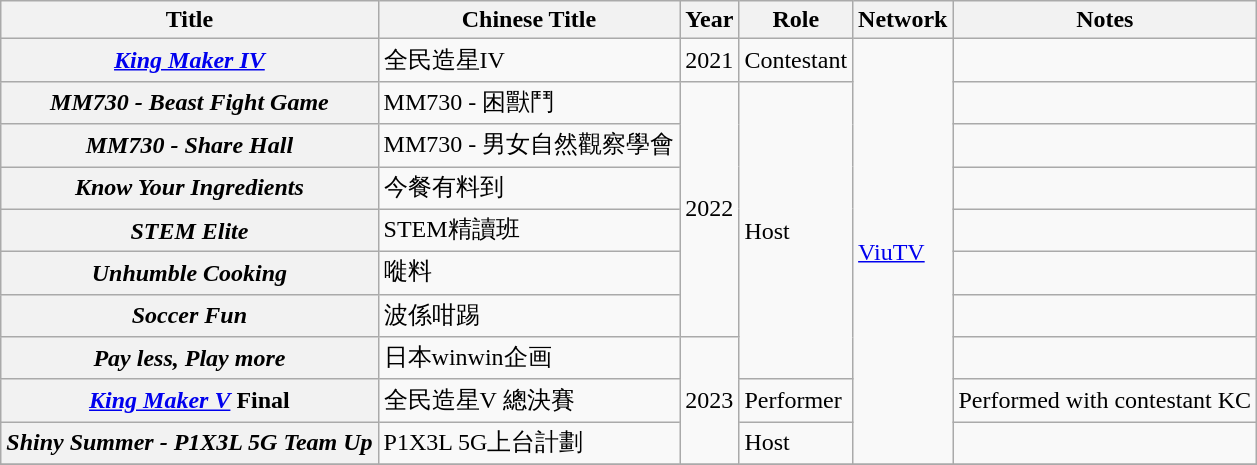<table class="wikitable plainrowheaders">
<tr>
<th>Title</th>
<th>Chinese Title</th>
<th>Year</th>
<th>Role</th>
<th>Network</th>
<th>Notes</th>
</tr>
<tr>
<th scope=row><em><a href='#'>King Maker IV</a></em></th>
<td>全民造星IV</td>
<td>2021</td>
<td>Contestant</td>
<td rowspan="10"><a href='#'>ViuTV</a></td>
<td></td>
</tr>
<tr>
<th scope=row><em>MM730 - Beast Fight Game</em></th>
<td>MM730 - 困獸鬥</td>
<td rowspan="6">2022</td>
<td rowspan="7">Host</td>
<td></td>
</tr>
<tr>
<th scope=row><em>MM730 - Share Hall</em></th>
<td>MM730 - 男女自然觀察學會</td>
<td></td>
</tr>
<tr>
<th scope=row><em>Know Your Ingredients</em></th>
<td>今餐有料到</td>
<td></td>
</tr>
<tr>
<th scope=row><em>STEM Elite</em></th>
<td>STEM精讀班</td>
<td></td>
</tr>
<tr>
<th scope=row><em>Unhumble Cooking</em></th>
<td>嘥料</td>
<td></td>
</tr>
<tr>
<th scope=row><em>Soccer Fun</em></th>
<td>波係咁踢</td>
<td></td>
</tr>
<tr>
<th scope=row><em>Pay less, Play more</em></th>
<td>日本winwin企画</td>
<td rowspan="3">2023</td>
<td></td>
</tr>
<tr>
<th scope=row><em><a href='#'>King Maker V</a></em> Final</th>
<td>全民造星V 總決賽</td>
<td>Performer</td>
<td>Performed with contestant KC</td>
</tr>
<tr>
<th scope=row><em>Shiny Summer - P1X3L 5G Team Up</em></th>
<td>P1X3L 5G上台計劃</td>
<td>Host</td>
<td></td>
</tr>
<tr>
</tr>
</table>
